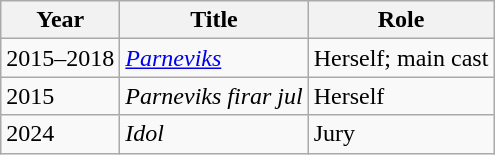<table class="wikitable">
<tr>
<th>Year</th>
<th>Title</th>
<th>Role</th>
</tr>
<tr>
<td>2015–2018</td>
<td><em><a href='#'>Parneviks</a></em></td>
<td>Herself; main cast</td>
</tr>
<tr>
<td>2015</td>
<td><em>Parneviks firar jul</em></td>
<td>Herself</td>
</tr>
<tr>
<td>2024</td>
<td><em>Idol</em></td>
<td>Jury</td>
</tr>
</table>
